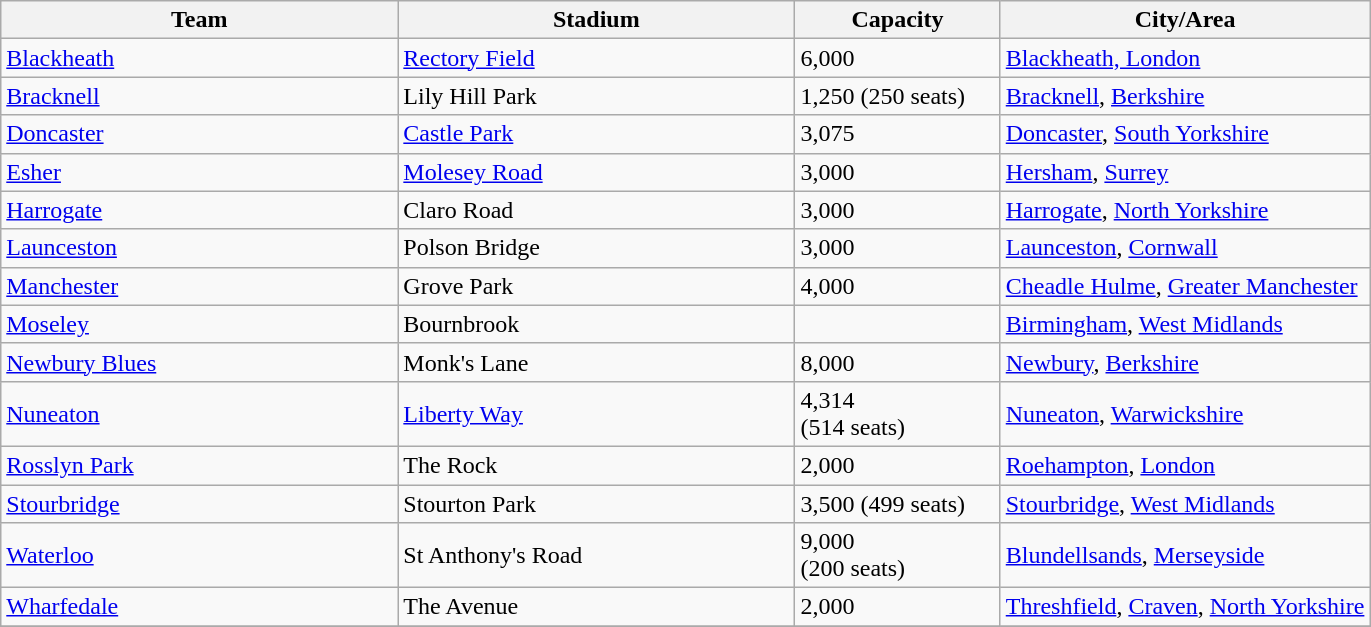<table class="wikitable sortable">
<tr>
<th width=29%>Team</th>
<th width=29%>Stadium</th>
<th width=15%>Capacity</th>
<th width=30%>City/Area</th>
</tr>
<tr>
<td><a href='#'>Blackheath</a></td>
<td><a href='#'>Rectory Field</a></td>
<td>6,000</td>
<td><a href='#'>Blackheath, London</a></td>
</tr>
<tr>
<td><a href='#'>Bracknell</a></td>
<td>Lily Hill Park</td>
<td>1,250 (250 seats)</td>
<td><a href='#'>Bracknell</a>, <a href='#'>Berkshire</a></td>
</tr>
<tr>
<td><a href='#'>Doncaster</a></td>
<td><a href='#'>Castle Park</a></td>
<td>3,075</td>
<td><a href='#'>Doncaster</a>, <a href='#'>South Yorkshire</a></td>
</tr>
<tr>
<td><a href='#'>Esher</a></td>
<td><a href='#'>Molesey Road</a></td>
<td>3,000</td>
<td><a href='#'>Hersham</a>, <a href='#'>Surrey</a></td>
</tr>
<tr>
<td><a href='#'>Harrogate</a></td>
<td>Claro Road</td>
<td>3,000</td>
<td><a href='#'>Harrogate</a>, <a href='#'>North Yorkshire</a></td>
</tr>
<tr>
<td><a href='#'>Launceston</a></td>
<td>Polson Bridge</td>
<td>3,000</td>
<td><a href='#'>Launceston</a>, <a href='#'>Cornwall</a></td>
</tr>
<tr>
<td><a href='#'>Manchester</a></td>
<td>Grove Park</td>
<td>4,000</td>
<td><a href='#'>Cheadle Hulme</a>, <a href='#'>Greater Manchester</a></td>
</tr>
<tr>
<td><a href='#'>Moseley</a></td>
<td>Bournbrook</td>
<td></td>
<td><a href='#'>Birmingham</a>, <a href='#'>West Midlands</a></td>
</tr>
<tr>
<td><a href='#'>Newbury Blues</a></td>
<td>Monk's Lane</td>
<td>8,000</td>
<td><a href='#'>Newbury</a>, <a href='#'>Berkshire</a></td>
</tr>
<tr>
<td><a href='#'>Nuneaton</a></td>
<td><a href='#'>Liberty Way</a></td>
<td>4,314<br>(514 seats)</td>
<td><a href='#'>Nuneaton</a>, <a href='#'>Warwickshire</a></td>
</tr>
<tr>
<td><a href='#'>Rosslyn Park</a></td>
<td>The Rock</td>
<td>2,000</td>
<td><a href='#'>Roehampton</a>, <a href='#'>London</a></td>
</tr>
<tr>
<td><a href='#'>Stourbridge</a></td>
<td>Stourton Park</td>
<td>3,500 (499 seats)</td>
<td><a href='#'>Stourbridge</a>, <a href='#'>West Midlands</a></td>
</tr>
<tr>
<td><a href='#'>Waterloo</a></td>
<td>St Anthony's Road</td>
<td>9,000<br>(200 seats)</td>
<td><a href='#'>Blundellsands</a>, <a href='#'>Merseyside</a></td>
</tr>
<tr>
<td><a href='#'>Wharfedale</a></td>
<td>The Avenue</td>
<td>2,000</td>
<td><a href='#'>Threshfield</a>, <a href='#'>Craven</a>, <a href='#'>North Yorkshire</a></td>
</tr>
<tr>
</tr>
</table>
